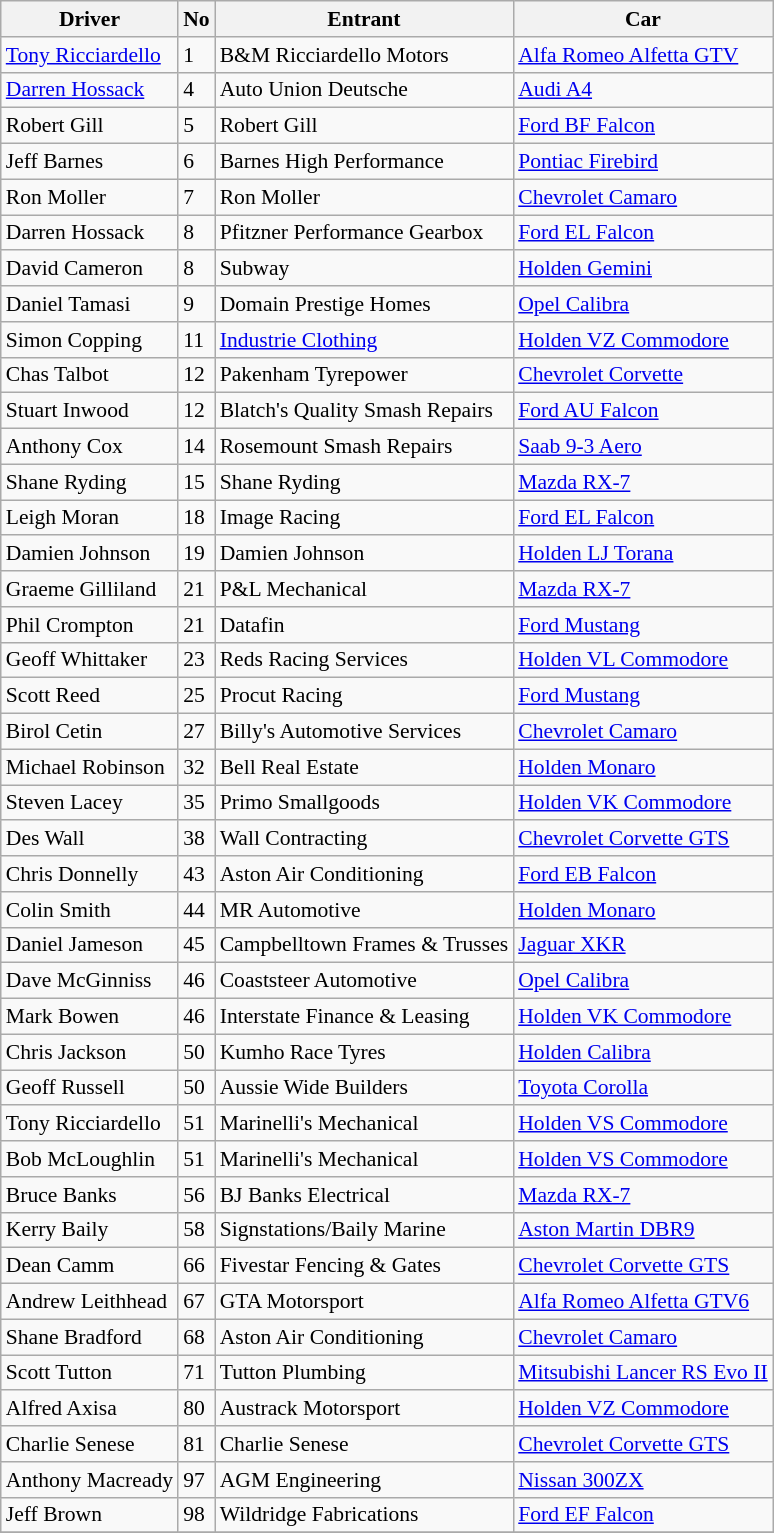<table class="wikitable" style="font-size: 90%;">
<tr>
<th>Driver</th>
<th>No</th>
<th>Entrant</th>
<th>Car</th>
</tr>
<tr>
<td><a href='#'>Tony Ricciardello</a></td>
<td>1</td>
<td>B&M Ricciardello Motors</td>
<td><a href='#'>Alfa Romeo Alfetta GTV</a></td>
</tr>
<tr>
<td><a href='#'>Darren Hossack</a></td>
<td>4</td>
<td>Auto Union Deutsche</td>
<td><a href='#'>Audi A4</a></td>
</tr>
<tr>
<td>Robert Gill</td>
<td>5</td>
<td>Robert Gill</td>
<td><a href='#'>Ford BF Falcon</a></td>
</tr>
<tr>
<td>Jeff Barnes</td>
<td>6</td>
<td>Barnes High Performance</td>
<td><a href='#'>Pontiac Firebird</a></td>
</tr>
<tr>
<td>Ron Moller</td>
<td>7</td>
<td>Ron Moller</td>
<td><a href='#'>Chevrolet Camaro</a></td>
</tr>
<tr>
<td>Darren Hossack</td>
<td>8</td>
<td>Pfitzner Performance Gearbox</td>
<td><a href='#'>Ford EL Falcon</a></td>
</tr>
<tr>
<td>David Cameron</td>
<td>8</td>
<td>Subway</td>
<td><a href='#'>Holden Gemini</a></td>
</tr>
<tr>
<td>Daniel Tamasi</td>
<td>9</td>
<td>Domain Prestige Homes</td>
<td><a href='#'>Opel Calibra</a></td>
</tr>
<tr>
<td>Simon Copping</td>
<td>11</td>
<td><a href='#'>Industrie Clothing</a></td>
<td><a href='#'>Holden VZ Commodore</a></td>
</tr>
<tr>
<td>Chas Talbot</td>
<td>12</td>
<td>Pakenham Tyrepower</td>
<td><a href='#'>Chevrolet Corvette</a></td>
</tr>
<tr>
<td>Stuart Inwood</td>
<td>12</td>
<td>Blatch's Quality Smash Repairs</td>
<td><a href='#'>Ford AU Falcon</a></td>
</tr>
<tr>
<td>Anthony Cox</td>
<td>14</td>
<td>Rosemount Smash Repairs</td>
<td><a href='#'>Saab 9-3 Aero</a></td>
</tr>
<tr>
<td>Shane Ryding</td>
<td>15</td>
<td>Shane Ryding</td>
<td><a href='#'>Mazda RX-7</a></td>
</tr>
<tr>
<td>Leigh Moran</td>
<td>18</td>
<td>Image Racing</td>
<td><a href='#'>Ford EL Falcon</a></td>
</tr>
<tr>
<td>Damien Johnson</td>
<td>19</td>
<td>Damien Johnson</td>
<td><a href='#'>Holden LJ Torana</a></td>
</tr>
<tr>
<td>Graeme Gilliland</td>
<td>21</td>
<td>P&L Mechanical</td>
<td><a href='#'>Mazda RX-7</a></td>
</tr>
<tr>
<td>Phil Crompton</td>
<td>21</td>
<td>Datafin</td>
<td><a href='#'>Ford Mustang</a></td>
</tr>
<tr>
<td>Geoff Whittaker</td>
<td>23</td>
<td>Reds Racing Services</td>
<td><a href='#'>Holden VL Commodore</a></td>
</tr>
<tr>
<td>Scott Reed</td>
<td>25</td>
<td>Procut Racing</td>
<td><a href='#'>Ford Mustang</a></td>
</tr>
<tr>
<td>Birol Cetin</td>
<td>27</td>
<td>Billy's Automotive Services</td>
<td><a href='#'>Chevrolet Camaro</a></td>
</tr>
<tr>
<td>Michael Robinson</td>
<td>32</td>
<td>Bell Real Estate</td>
<td><a href='#'>Holden Monaro</a></td>
</tr>
<tr>
<td>Steven Lacey</td>
<td>35</td>
<td>Primo Smallgoods</td>
<td><a href='#'>Holden VK Commodore</a></td>
</tr>
<tr>
<td>Des Wall</td>
<td>38</td>
<td>Wall Contracting</td>
<td><a href='#'>Chevrolet Corvette GTS</a></td>
</tr>
<tr>
<td>Chris Donnelly</td>
<td>43</td>
<td>Aston Air Conditioning</td>
<td><a href='#'>Ford EB Falcon</a></td>
</tr>
<tr>
<td>Colin Smith</td>
<td>44</td>
<td>MR Automotive</td>
<td><a href='#'>Holden Monaro</a></td>
</tr>
<tr>
<td>Daniel Jameson</td>
<td>45</td>
<td>Campbelltown Frames & Trusses</td>
<td><a href='#'>Jaguar XKR</a></td>
</tr>
<tr>
<td>Dave McGinniss</td>
<td>46</td>
<td>Coaststeer Automotive</td>
<td><a href='#'>Opel Calibra</a></td>
</tr>
<tr>
<td>Mark Bowen</td>
<td>46</td>
<td>Interstate Finance & Leasing</td>
<td><a href='#'>Holden VK Commodore</a></td>
</tr>
<tr>
<td>Chris Jackson</td>
<td>50</td>
<td>Kumho Race Tyres</td>
<td><a href='#'>Holden Calibra</a></td>
</tr>
<tr>
<td>Geoff Russell</td>
<td>50</td>
<td>Aussie Wide Builders</td>
<td><a href='#'>Toyota Corolla</a></td>
</tr>
<tr>
<td>Tony Ricciardello</td>
<td>51</td>
<td>Marinelli's Mechanical</td>
<td><a href='#'>Holden VS Commodore</a></td>
</tr>
<tr>
<td>Bob McLoughlin</td>
<td>51</td>
<td>Marinelli's Mechanical</td>
<td><a href='#'>Holden VS Commodore</a></td>
</tr>
<tr>
<td>Bruce Banks</td>
<td>56</td>
<td>BJ Banks Electrical</td>
<td><a href='#'>Mazda RX-7</a></td>
</tr>
<tr>
<td>Kerry Baily</td>
<td>58</td>
<td>Signstations/Baily Marine</td>
<td><a href='#'>Aston Martin DBR9</a></td>
</tr>
<tr>
<td>Dean Camm</td>
<td>66</td>
<td>Fivestar Fencing & Gates</td>
<td><a href='#'>Chevrolet Corvette GTS</a></td>
</tr>
<tr>
<td>Andrew Leithhead</td>
<td>67</td>
<td>GTA Motorsport</td>
<td><a href='#'>Alfa Romeo Alfetta GTV6</a></td>
</tr>
<tr>
<td>Shane Bradford</td>
<td>68</td>
<td>Aston Air Conditioning</td>
<td><a href='#'>Chevrolet Camaro</a></td>
</tr>
<tr>
<td>Scott Tutton</td>
<td>71</td>
<td>Tutton Plumbing</td>
<td><a href='#'>Mitsubishi Lancer RS Evo II</a></td>
</tr>
<tr>
<td>Alfred Axisa</td>
<td>80</td>
<td>Austrack Motorsport</td>
<td><a href='#'>Holden VZ Commodore</a></td>
</tr>
<tr>
<td>Charlie Senese</td>
<td>81</td>
<td>Charlie Senese</td>
<td><a href='#'>Chevrolet Corvette GTS</a></td>
</tr>
<tr>
<td>Anthony Macready</td>
<td>97</td>
<td>AGM Engineering</td>
<td><a href='#'>Nissan 300ZX</a></td>
</tr>
<tr>
<td>Jeff Brown</td>
<td>98</td>
<td>Wildridge Fabrications</td>
<td><a href='#'>Ford EF Falcon</a></td>
</tr>
<tr>
</tr>
</table>
